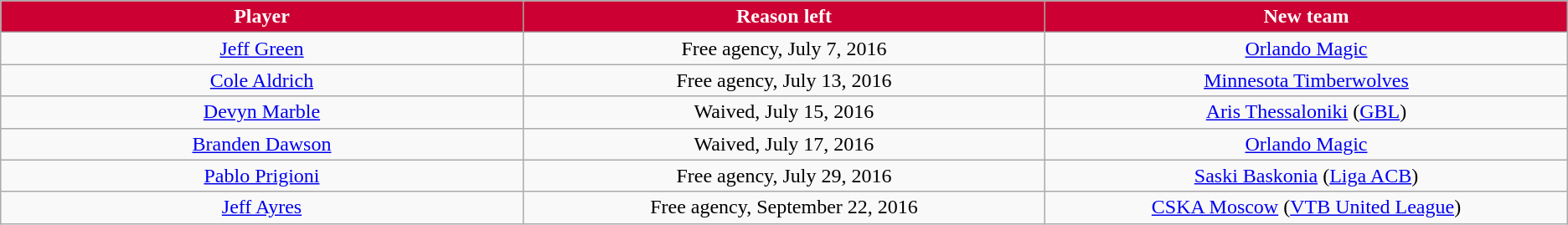<table class="wikitable sortable sortable">
<tr>
<th style="background:#CC0033; color:white" width="10%">Player</th>
<th style="background:#CC0033; color:white" width="10%">Reason left</th>
<th style="background:#CC0033; color:white" width="10%">New team</th>
</tr>
<tr style="text-align: center">
<td><a href='#'>Jeff Green</a></td>
<td>Free agency, July 7, 2016</td>
<td><a href='#'>Orlando Magic</a></td>
</tr>
<tr style="text-align: center">
<td><a href='#'>Cole Aldrich</a></td>
<td>Free agency, July 13, 2016</td>
<td><a href='#'>Minnesota Timberwolves</a></td>
</tr>
<tr style="text-align: center">
<td><a href='#'>Devyn Marble</a></td>
<td>Waived, July 15, 2016</td>
<td><a href='#'>Aris Thessaloniki</a> (<a href='#'>GBL</a>)</td>
</tr>
<tr style="text-align: center">
<td><a href='#'>Branden Dawson</a></td>
<td>Waived, July 17, 2016</td>
<td><a href='#'>Orlando Magic</a></td>
</tr>
<tr style="text-align: center">
<td><a href='#'>Pablo Prigioni</a></td>
<td>Free agency, July 29, 2016</td>
<td><a href='#'>Saski Baskonia</a> (<a href='#'>Liga ACB</a>)</td>
</tr>
<tr style="text-align: center">
<td><a href='#'>Jeff Ayres</a></td>
<td>Free agency, September 22, 2016</td>
<td><a href='#'>CSKA Moscow</a> (<a href='#'>VTB United League</a>)</td>
</tr>
</table>
